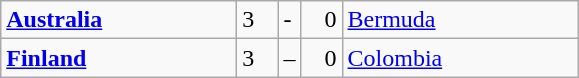<table class="wikitable">
<tr>
<td width=150> <strong><a href='#'>Australia</a></strong></td>
<td style="width:20px; text-align:left;">3</td>
<td>-</td>
<td style="width:20px; text-align:right;">0</td>
<td width=150> <a href='#'>Bermuda</a></td>
</tr>
<tr>
<td> <strong><a href='#'>Finland</a></strong></td>
<td style="text-align:left;">3</td>
<td>–</td>
<td style="text-align:right;">0</td>
<td> <a href='#'>Colombia</a></td>
</tr>
</table>
